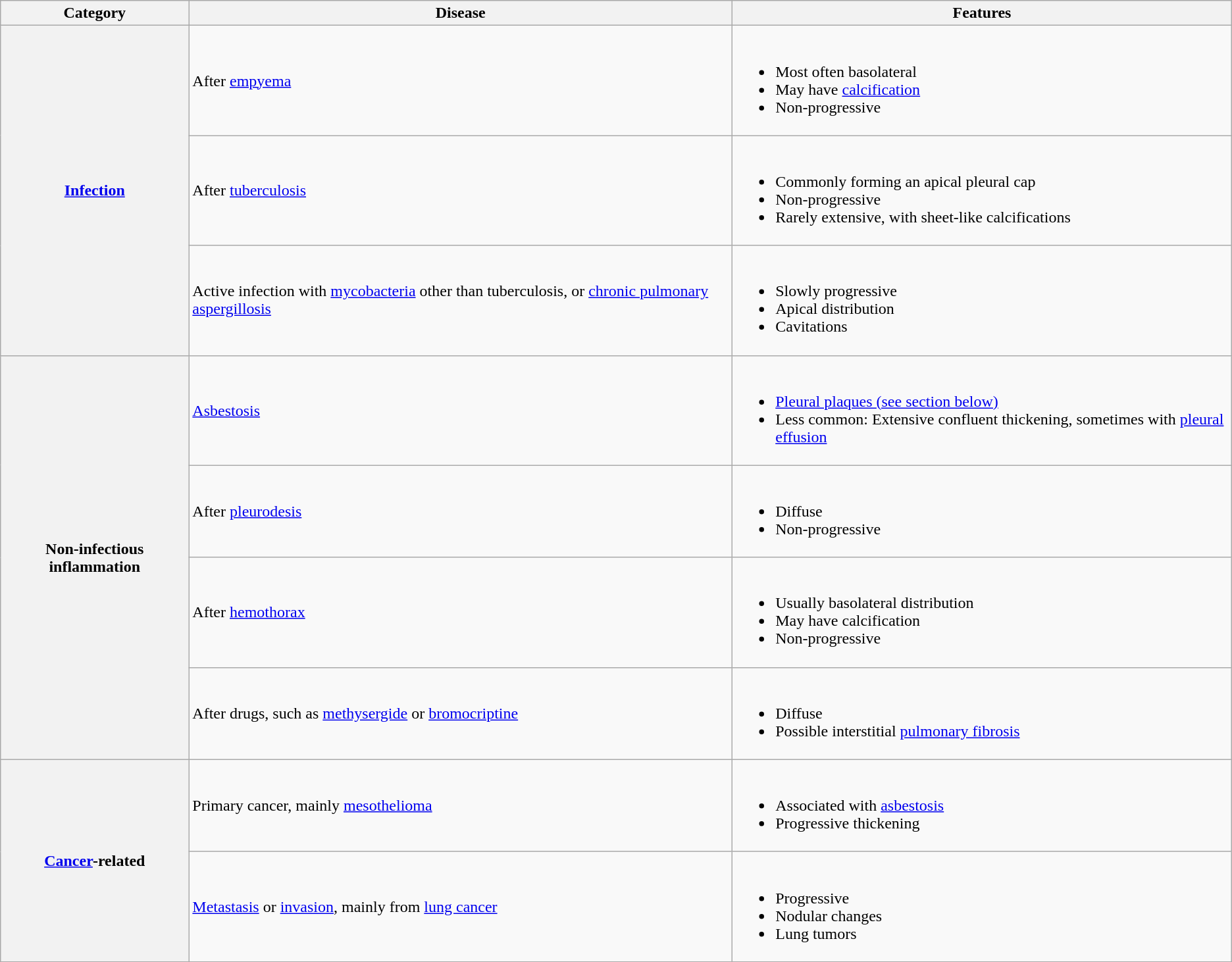<table class="wikitable">
<tr>
<th>Category</th>
<th>Disease</th>
<th>Features</th>
</tr>
<tr>
<th rowspan=3><a href='#'>Infection</a></th>
<td>After <a href='#'>empyema</a></td>
<td><br><ul><li>Most often basolateral</li><li>May have <a href='#'>calcification</a></li><li>Non-progressive</li></ul></td>
</tr>
<tr>
<td>After <a href='#'>tuberculosis</a></td>
<td><br><ul><li>Commonly forming an apical pleural cap</li><li>Non-progressive</li><li>Rarely extensive, with sheet-like calcifications</li></ul></td>
</tr>
<tr>
<td>Active infection with <a href='#'>mycobacteria</a> other than tuberculosis, or <a href='#'>chronic pulmonary aspergillosis</a></td>
<td><br><ul><li>Slowly progressive</li><li>Apical distribution</li><li>Cavitations</li></ul></td>
</tr>
<tr>
<th rowspan=4>Non-infectious inflammation</th>
<td><a href='#'>Asbestosis</a></td>
<td><br><ul><li><a href='#'>Pleural plaques (see section below)</a></li><li>Less common: Extensive confluent thickening, sometimes with <a href='#'>pleural effusion</a></li></ul></td>
</tr>
<tr>
<td>After <a href='#'>pleurodesis</a></td>
<td><br><ul><li>Diffuse</li><li>Non-progressive</li></ul></td>
</tr>
<tr>
<td>After <a href='#'>hemothorax</a></td>
<td><br><ul><li>Usually basolateral distribution</li><li>May have calcification</li><li>Non-progressive</li></ul></td>
</tr>
<tr>
<td>After drugs, such as <a href='#'>methysergide</a> or <a href='#'>bromocriptine</a></td>
<td><br><ul><li>Diffuse</li><li>Possible interstitial <a href='#'>pulmonary fibrosis</a></li></ul></td>
</tr>
<tr>
<th rowspan=2><a href='#'>Cancer</a>-related</th>
<td>Primary cancer, mainly <a href='#'>mesothelioma</a></td>
<td><br><ul><li>Associated with <a href='#'>asbestosis</a></li><li>Progressive thickening</li></ul></td>
</tr>
<tr>
<td><a href='#'>Metastasis</a> or <a href='#'>invasion</a>, mainly from <a href='#'>lung cancer</a></td>
<td><br><ul><li>Progressive</li><li>Nodular changes</li><li>Lung tumors</li></ul></td>
</tr>
</table>
